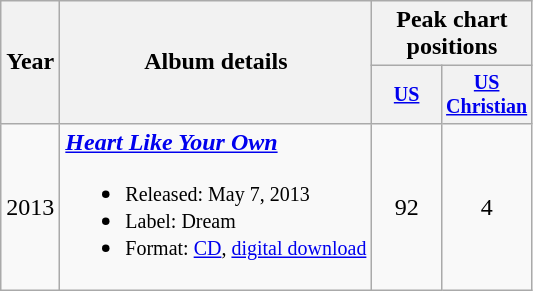<table class="wikitable" style="text-align:center;">
<tr>
<th rowspan="2">Year</th>
<th rowspan="2">Album details</th>
<th colspan="3">Peak chart positions</th>
</tr>
<tr style="font-size:smaller;">
<th width="40"><a href='#'>US</a></th>
<th width="40"><a href='#'>US<br>Christian</a></th>
</tr>
<tr>
<td>2013</td>
<td align="left"><strong><em><a href='#'>Heart Like Your Own</a></em></strong><br><ul><li><small>Released: May 7, 2013</small></li><li><small>Label: Dream</small></li><li><small>Format: <a href='#'>CD</a>, <a href='#'>digital download</a></small></li></ul></td>
<td>92</td>
<td>4</td>
</tr>
</table>
